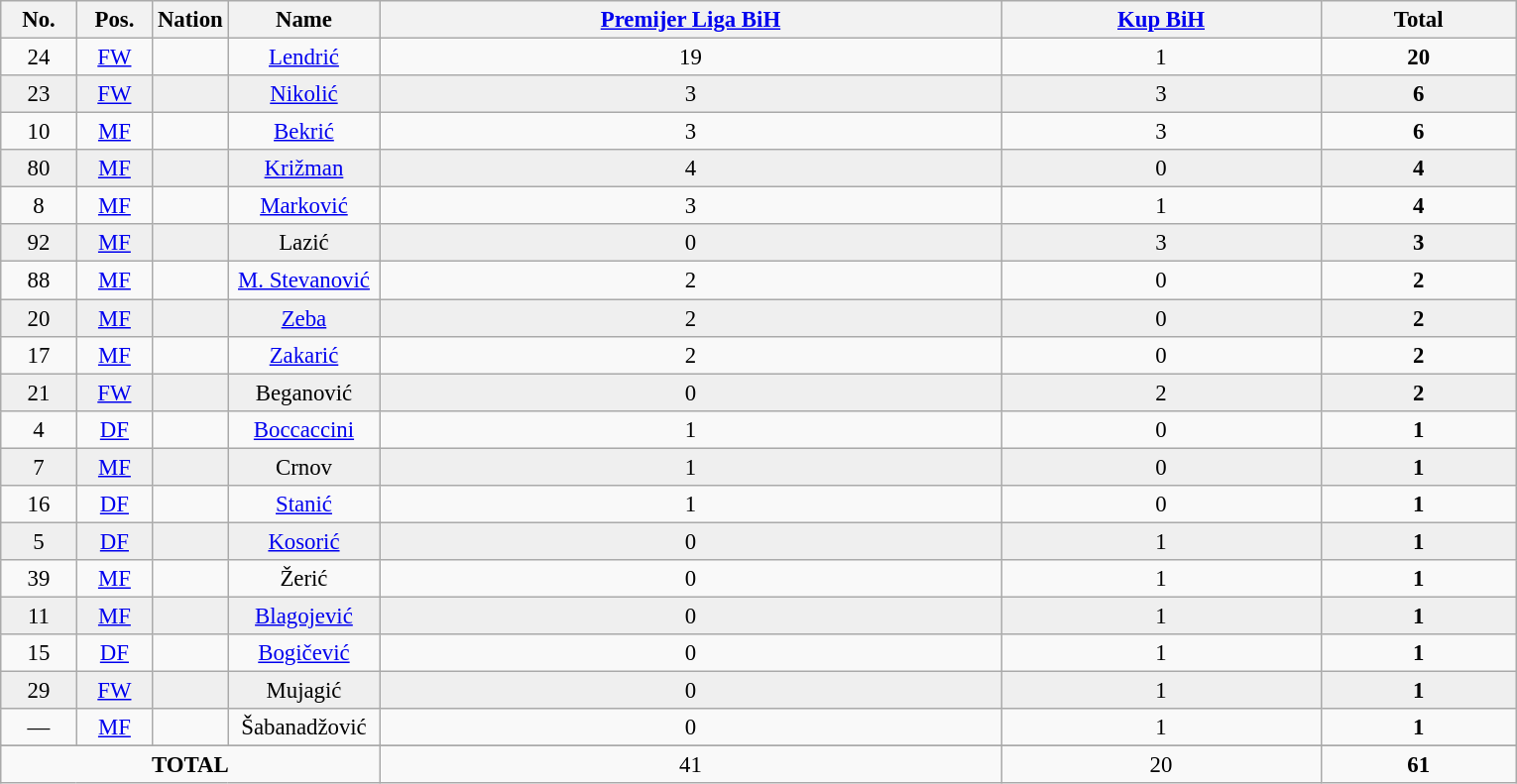<table class="wikitable sortable" style="font-size: 95%; text-align: center;">
<tr>
<th width="5%">No.</th>
<th width="5%">Pos.</th>
<th width="5%">Nation</th>
<th width="10%">Name</th>
<th><a href='#'>Premijer Liga BiH</a></th>
<th><a href='#'>Kup BiH</a></th>
<th>Total</th>
</tr>
<tr>
<td>24</td>
<td><a href='#'>FW</a></td>
<td></td>
<td><a href='#'>Lendrić</a></td>
<td>19 </td>
<td>1 </td>
<td><strong>20</strong> </td>
</tr>
<tr bgcolor="#EFEFEF">
<td>23</td>
<td><a href='#'>FW</a></td>
<td></td>
<td><a href='#'>Nikolić</a></td>
<td>3 </td>
<td>3 </td>
<td><strong>6</strong> </td>
</tr>
<tr>
<td>10</td>
<td><a href='#'>MF</a></td>
<td></td>
<td><a href='#'>Bekrić</a></td>
<td>3 </td>
<td>3 </td>
<td><strong>6</strong> </td>
</tr>
<tr bgcolor="#EFEFEF">
<td>80</td>
<td><a href='#'>MF</a></td>
<td></td>
<td><a href='#'>Križman</a></td>
<td>4 </td>
<td>0 </td>
<td><strong>4</strong> </td>
</tr>
<tr>
<td>8</td>
<td><a href='#'>MF</a></td>
<td></td>
<td><a href='#'>Marković</a></td>
<td>3 </td>
<td>1 </td>
<td><strong>4</strong> </td>
</tr>
<tr bgcolor="#EFEFEF">
<td>92</td>
<td><a href='#'>MF</a></td>
<td></td>
<td>Lazić</td>
<td>0 </td>
<td>3 </td>
<td><strong>3</strong> </td>
</tr>
<tr>
<td>88</td>
<td><a href='#'>MF</a></td>
<td></td>
<td><a href='#'>M. Stevanović</a></td>
<td>2 </td>
<td>0 </td>
<td><strong>2</strong> </td>
</tr>
<tr bgcolor="#EFEFEF">
<td>20</td>
<td><a href='#'>MF</a></td>
<td></td>
<td><a href='#'>Zeba</a></td>
<td>2 </td>
<td>0 </td>
<td><strong>2</strong> </td>
</tr>
<tr>
<td>17</td>
<td><a href='#'>MF</a></td>
<td></td>
<td><a href='#'>Zakarić</a></td>
<td>2 </td>
<td>0 </td>
<td><strong>2</strong> </td>
</tr>
<tr bgcolor="#EFEFEF">
<td>21</td>
<td><a href='#'>FW</a></td>
<td></td>
<td>Beganović</td>
<td>0 </td>
<td>2 </td>
<td><strong>2</strong> </td>
</tr>
<tr>
<td>4</td>
<td><a href='#'>DF</a></td>
<td></td>
<td><a href='#'>Boccaccini</a></td>
<td>1 </td>
<td>0 </td>
<td><strong>1</strong> </td>
</tr>
<tr bgcolor="#EFEFEF">
<td>7</td>
<td><a href='#'>MF</a></td>
<td></td>
<td>Crnov</td>
<td>1 </td>
<td>0 </td>
<td><strong>1</strong> </td>
</tr>
<tr>
<td>16</td>
<td><a href='#'>DF</a></td>
<td></td>
<td><a href='#'>Stanić</a></td>
<td>1 </td>
<td>0 </td>
<td><strong>1</strong> </td>
</tr>
<tr bgcolor="#EFEFEF">
<td>5</td>
<td><a href='#'>DF</a></td>
<td></td>
<td><a href='#'>Kosorić</a></td>
<td>0 </td>
<td>1 </td>
<td><strong>1</strong> </td>
</tr>
<tr>
<td>39</td>
<td><a href='#'>MF</a></td>
<td></td>
<td>Žerić</td>
<td>0 </td>
<td>1 </td>
<td><strong>1</strong> </td>
</tr>
<tr bgcolor="#EFEFEF">
<td>11</td>
<td><a href='#'>MF</a></td>
<td></td>
<td><a href='#'>Blagojević</a></td>
<td>0 </td>
<td>1 </td>
<td><strong>1</strong> </td>
</tr>
<tr>
<td>15</td>
<td><a href='#'>DF</a></td>
<td></td>
<td><a href='#'>Bogičević</a></td>
<td>0 </td>
<td>1 </td>
<td><strong>1</strong> </td>
</tr>
<tr bgcolor="#EFEFEF">
<td>29</td>
<td><a href='#'>FW</a></td>
<td></td>
<td>Mujagić</td>
<td>0 </td>
<td>1 </td>
<td><strong>1</strong> </td>
</tr>
<tr>
<td>—</td>
<td><a href='#'>MF</a></td>
<td></td>
<td>Šabanadžović</td>
<td>0 </td>
<td>1 </td>
<td><strong>1</strong> </td>
</tr>
<tr bgcolor="#EFEFEF">
</tr>
<tr>
<td colspan=4><strong>TOTAL</strong></td>
<td>41 </td>
<td>20 </td>
<td><strong>61</strong> </td>
</tr>
</table>
